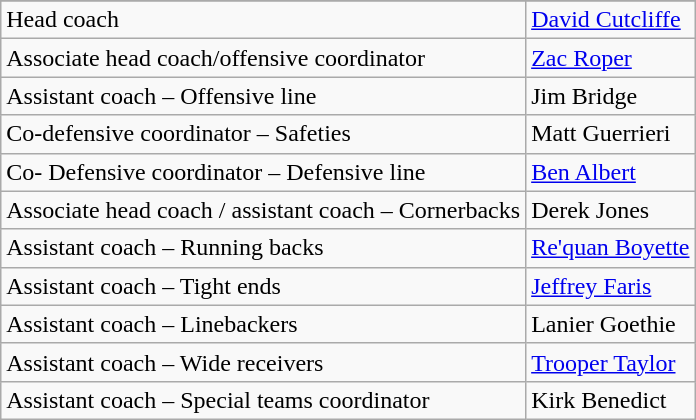<table class="wikitable">
<tr>
</tr>
<tr>
<td>Head coach</td>
<td><a href='#'>David Cutcliffe</a></td>
</tr>
<tr>
<td>Associate head coach/offensive coordinator</td>
<td><a href='#'>Zac Roper</a></td>
</tr>
<tr>
<td>Assistant coach – Offensive line</td>
<td>Jim Bridge</td>
</tr>
<tr>
<td>Co-defensive coordinator – Safeties</td>
<td>Matt Guerrieri</td>
</tr>
<tr>
<td>Co- Defensive coordinator – Defensive line</td>
<td><a href='#'>Ben Albert</a></td>
</tr>
<tr>
<td>Associate head coach / assistant coach – Cornerbacks</td>
<td>Derek Jones</td>
</tr>
<tr>
<td>Assistant coach – Running backs</td>
<td><a href='#'>Re'quan Boyette</a></td>
</tr>
<tr>
<td>Assistant coach – Tight ends</td>
<td><a href='#'>Jeffrey Faris</a></td>
</tr>
<tr>
<td>Assistant coach – Linebackers</td>
<td>Lanier Goethie</td>
</tr>
<tr>
<td>Assistant coach – Wide receivers</td>
<td><a href='#'>Trooper Taylor</a></td>
</tr>
<tr>
<td>Assistant coach – Special teams coordinator</td>
<td>Kirk Benedict</td>
</tr>
</table>
